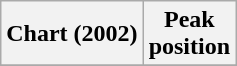<table class="wikitable">
<tr>
<th align="left">Chart (2002)</th>
<th align="center">Peak<br>position</th>
</tr>
<tr>
</tr>
</table>
